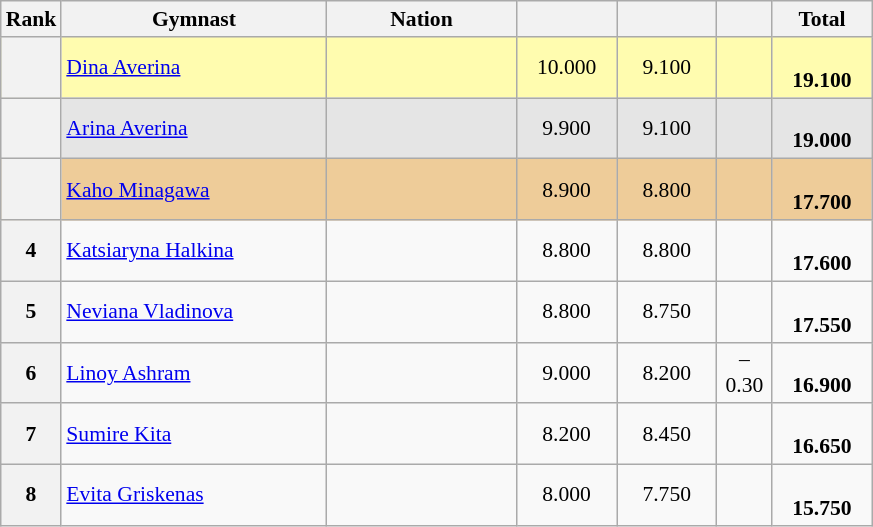<table class="wikitable sortable" style="text-align:center; font-size:90%">
<tr>
<th scope="col" style="width:20px;">Rank</th>
<th ! scope="col" style="width:170px;">Gymnast</th>
<th ! scope="col" style="width:120px;">Nation</th>
<th ! scope="col" style="width:60px;"></th>
<th ! scope="col" style="width:60px;"></th>
<th ! scope="col" style="width:30px;"></th>
<th ! scope="col" style="width:60px;">Total</th>
</tr>
<tr bgcolor=fffcaf>
<th scope=row></th>
<td align=left><a href='#'>Dina Averina</a></td>
<td style="text-align:left;"></td>
<td>10.000</td>
<td>9.100</td>
<td></td>
<td><br><strong>19.100</strong></td>
</tr>
<tr bgcolor=e5e5e5>
<th scope=row></th>
<td align=left><a href='#'>Arina Averina</a></td>
<td style="text-align:left;"></td>
<td>9.900</td>
<td>9.100</td>
<td></td>
<td><br><strong>19.000</strong></td>
</tr>
<tr bgcolor=eecc99>
<th scope=row></th>
<td align=left><a href='#'>Kaho Minagawa</a></td>
<td style="text-align:left;"></td>
<td>8.900</td>
<td>8.800</td>
<td></td>
<td><br><strong>17.700</strong></td>
</tr>
<tr>
<th scope=row>4</th>
<td align=left><a href='#'>Katsiaryna Halkina</a></td>
<td style="text-align:left;"></td>
<td>8.800</td>
<td>8.800</td>
<td></td>
<td><br><strong>17.600</strong></td>
</tr>
<tr>
<th scope=row>5</th>
<td align=left><a href='#'>Neviana Vladinova</a></td>
<td style="text-align:left;"></td>
<td>8.800</td>
<td>8.750</td>
<td></td>
<td><br><strong>17.550</strong></td>
</tr>
<tr>
<th scope=row>6</th>
<td align=left><a href='#'>Linoy Ashram</a></td>
<td style="text-align:left;"></td>
<td>9.000</td>
<td>8.200</td>
<td>–0.30</td>
<td><br><strong>16.900</strong></td>
</tr>
<tr>
<th scope=row>7</th>
<td align=left><a href='#'>Sumire Kita</a></td>
<td style="text-align:left;"></td>
<td>8.200</td>
<td>8.450</td>
<td></td>
<td><br><strong>16.650</strong></td>
</tr>
<tr>
<th scope=row>8</th>
<td align=left><a href='#'>Evita Griskenas</a></td>
<td style="text-align:left;"></td>
<td>8.000</td>
<td>7.750</td>
<td></td>
<td><br><strong>15.750</strong></td>
</tr>
</table>
